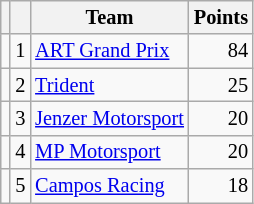<table class="wikitable" style="font-size: 85%;">
<tr>
<th></th>
<th></th>
<th>Team</th>
<th>Points</th>
</tr>
<tr>
<td align="left"></td>
<td align="center">1</td>
<td> <a href='#'>ART Grand Prix</a></td>
<td align="right">84</td>
</tr>
<tr>
<td align="left"></td>
<td align="center">2</td>
<td> <a href='#'>Trident</a></td>
<td align="right">25</td>
</tr>
<tr>
<td align="left"></td>
<td align="center">3</td>
<td> <a href='#'>Jenzer Motorsport</a></td>
<td align="right">20</td>
</tr>
<tr>
<td align="left"></td>
<td align="center">4</td>
<td> <a href='#'>MP Motorsport</a></td>
<td align="right">20</td>
</tr>
<tr>
<td align="left"></td>
<td align="center">5</td>
<td> <a href='#'>Campos Racing</a></td>
<td align="right">18</td>
</tr>
</table>
